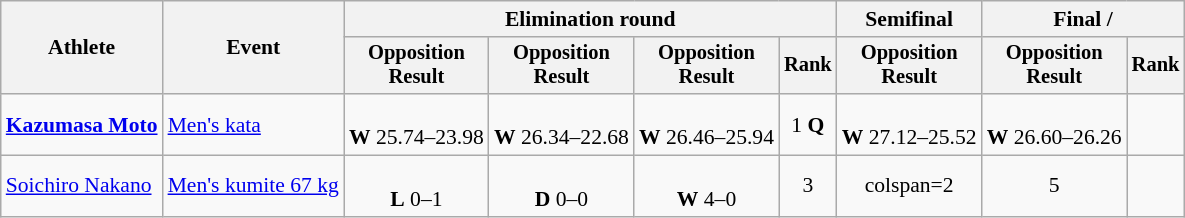<table class=wikitable style=font-size:90%;text-align:center>
<tr>
<th rowspan=2>Athlete</th>
<th rowspan=2>Event</th>
<th colspan=4>Elimination round</th>
<th>Semifinal</th>
<th colspan=2>Final / </th>
</tr>
<tr style=font-size:95%>
<th>Opposition<br>Result</th>
<th>Opposition<br>Result</th>
<th>Opposition<br>Result</th>
<th>Rank</th>
<th>Opposition<br>Result</th>
<th>Opposition<br>Result</th>
<th>Rank</th>
</tr>
<tr>
<td align=left><strong><a href='#'>Kazumasa Moto</a></strong></td>
<td align=left><a href='#'>Men's kata</a></td>
<td><br><strong>W</strong> 25.74–23.98</td>
<td><br><strong>W</strong> 26.34–22.68</td>
<td><br><strong>W</strong> 26.46–25.94</td>
<td>1 <strong>Q</strong></td>
<td><br><strong>W</strong> 27.12–25.52</td>
<td><br><strong>W</strong> 26.60–26.26</td>
<td></td>
</tr>
<tr>
<td align=left><a href='#'>Soichiro Nakano</a></td>
<td align=left><a href='#'>Men's kumite 67 kg</a></td>
<td><br><strong>L</strong> 0–1</td>
<td><br><strong>D</strong> 0–0</td>
<td><br><strong>W</strong> 4–0</td>
<td>3</td>
<td>colspan=2 </td>
<td>5</td>
</tr>
</table>
